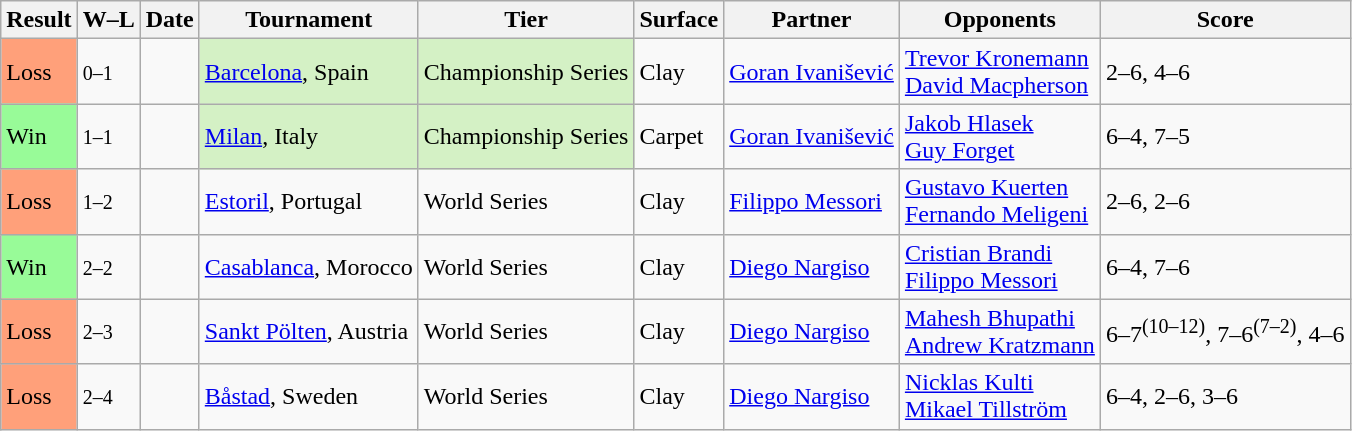<table class="sortable wikitable">
<tr>
<th>Result</th>
<th class="unsortable">W–L</th>
<th>Date</th>
<th>Tournament</th>
<th>Tier</th>
<th>Surface</th>
<th>Partner</th>
<th>Opponents</th>
<th class="unsortable">Score</th>
</tr>
<tr>
<td style="background:#ffa07a;">Loss</td>
<td><small>0–1</small></td>
<td><a href='#'></a></td>
<td style="background:#d4f1c5;"><a href='#'>Barcelona</a>, Spain</td>
<td style="background:#d4f1c5;">Championship Series</td>
<td>Clay</td>
<td> <a href='#'>Goran Ivanišević</a></td>
<td> <a href='#'>Trevor Kronemann</a> <br>  <a href='#'>David Macpherson</a></td>
<td>2–6, 4–6</td>
</tr>
<tr>
<td style="background:#98fb98;">Win</td>
<td><small>1–1</small></td>
<td><a href='#'></a></td>
<td style="background:#d4f1c5;"><a href='#'>Milan</a>, Italy</td>
<td style="background:#d4f1c5;">Championship Series</td>
<td>Carpet</td>
<td> <a href='#'>Goran Ivanišević</a></td>
<td> <a href='#'>Jakob Hlasek</a> <br>  <a href='#'>Guy Forget</a></td>
<td>6–4, 7–5</td>
</tr>
<tr>
<td style="background:#ffa07a;">Loss</td>
<td><small>1–2</small></td>
<td><a href='#'></a></td>
<td><a href='#'>Estoril</a>, Portugal</td>
<td>World Series</td>
<td>Clay</td>
<td> <a href='#'>Filippo Messori</a></td>
<td> <a href='#'>Gustavo Kuerten</a> <br>  <a href='#'>Fernando Meligeni</a></td>
<td>2–6, 2–6</td>
</tr>
<tr>
<td style="background:#98fb98;">Win</td>
<td><small>2–2</small></td>
<td><a href='#'></a></td>
<td><a href='#'>Casablanca</a>, Morocco</td>
<td>World Series</td>
<td>Clay</td>
<td> <a href='#'>Diego Nargiso</a></td>
<td> <a href='#'>Cristian Brandi</a> <br>  <a href='#'>Filippo Messori</a></td>
<td>6–4, 7–6</td>
</tr>
<tr>
<td style="background:#ffa07a;">Loss</td>
<td><small>2–3</small></td>
<td><a href='#'></a></td>
<td><a href='#'>Sankt Pölten</a>, Austria</td>
<td>World Series</td>
<td>Clay</td>
<td> <a href='#'>Diego Nargiso</a></td>
<td> <a href='#'>Mahesh Bhupathi</a> <br>  <a href='#'>Andrew Kratzmann</a></td>
<td>6–7<sup>(10–12)</sup>, 7–6<sup>(7–2)</sup>, 4–6</td>
</tr>
<tr>
<td style="background:#ffa07a;">Loss</td>
<td><small>2–4</small></td>
<td><a href='#'></a></td>
<td><a href='#'>Båstad</a>, Sweden</td>
<td>World Series</td>
<td>Clay</td>
<td> <a href='#'>Diego Nargiso</a></td>
<td> <a href='#'>Nicklas Kulti</a> <br>  <a href='#'>Mikael Tillström</a></td>
<td>6–4, 2–6, 3–6</td>
</tr>
</table>
